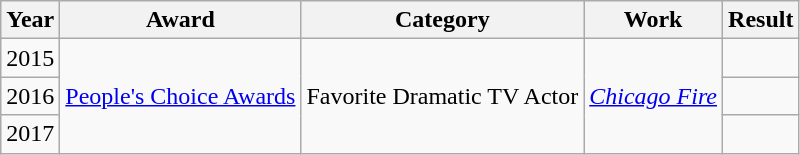<table class="wikitable">
<tr>
<th>Year</th>
<th>Award</th>
<th>Category</th>
<th>Work</th>
<th>Result</th>
</tr>
<tr>
<td>2015</td>
<td rowspan="3"><a href='#'>People's Choice Awards</a></td>
<td rowspan="3">Favorite Dramatic TV Actor</td>
<td rowspan="3"><em><a href='#'>Chicago Fire</a></em></td>
<td></td>
</tr>
<tr>
<td>2016</td>
<td> </td>
</tr>
<tr>
<td>2017</td>
<td> </td>
</tr>
</table>
